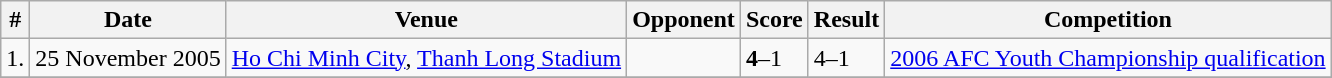<table class="wikitable collapsible collapsed">
<tr>
<th>#</th>
<th>Date</th>
<th>Venue</th>
<th>Opponent</th>
<th>Score</th>
<th>Result</th>
<th>Competition</th>
</tr>
<tr>
<td>1.</td>
<td>25 November 2005</td>
<td><a href='#'>Ho Chi Minh City</a>, <a href='#'>Thanh Long Stadium</a></td>
<td></td>
<td><strong>4</strong>–1</td>
<td>4–1</td>
<td><a href='#'>2006 AFC Youth Championship qualification</a></td>
</tr>
<tr>
</tr>
</table>
